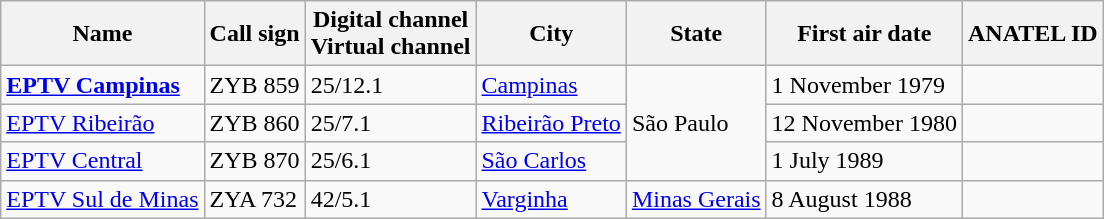<table class="wikitable" border="1">
<tr>
<th align="center">Name</th>
<th align="center">Call sign</th>
<th align="center">Digital channel<br>Virtual channel</th>
<th align="center">City</th>
<th align="center">State</th>
<th>First air date</th>
<th>ANATEL ID</th>
</tr>
<tr>
<td><strong><a href='#'>EPTV Campinas</a></strong></td>
<td>ZYB 859</td>
<td>25/12.1</td>
<td><a href='#'>Campinas</a></td>
<td rowspan="3">São Paulo</td>
<td>1 November 1979</td>
<td></td>
</tr>
<tr>
<td><a href='#'>EPTV Ribeirão</a></td>
<td>ZYB 860</td>
<td>25/7.1</td>
<td><a href='#'>Ribeirão Preto</a></td>
<td>12 November 1980</td>
<td></td>
</tr>
<tr>
<td><a href='#'>EPTV Central</a></td>
<td>ZYB 870</td>
<td>25/6.1</td>
<td><a href='#'>São Carlos</a></td>
<td>1 July 1989</td>
<td></td>
</tr>
<tr>
<td><a href='#'>EPTV Sul de Minas</a></td>
<td>ZYA 732</td>
<td>42/5.1</td>
<td><a href='#'>Varginha</a></td>
<td><a href='#'>Minas Gerais</a></td>
<td>8 August 1988</td>
<td></td>
</tr>
</table>
